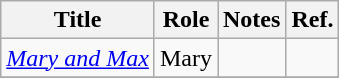<table class="wikitable">
<tr>
<th>Title</th>
<th>Role</th>
<th>Notes</th>
<th>Ref.</th>
</tr>
<tr>
<td><em><a href='#'>Mary and Max</a></em></td>
<td>Mary</td>
<td></td>
<td></td>
</tr>
<tr>
</tr>
</table>
